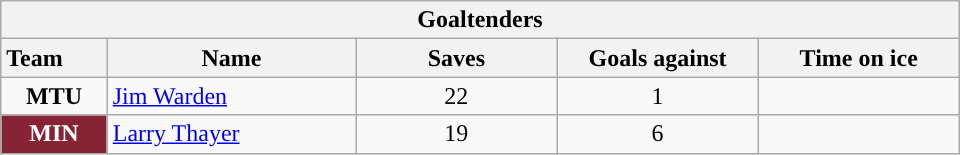<table class="wikitable" style="width:40em; text-align:right;">
<tr>
<th colspan=5>Goaltenders</th>
</tr>
<tr>
<th style="width:4em; text-align:left;">Team</th>
<th style="width:10em;">Name</th>
<th style="width:8em;">Saves</th>
<th style="width:8em;">Goals against</th>
<th style="width:8em;">Time on ice</th>
</tr>
<tr>
<td align=center><strong>MTU</strong></td>
<td style="text-align:left;"><a href='#'>Jim Warden</a></td>
<td align=center>22</td>
<td align=center>1</td>
<td align=center></td>
</tr>
<tr>
<td align=center style="color:white; background:#862334; "><strong>MIN</strong></td>
<td style="text-align:left;"><a href='#'>Larry Thayer</a></td>
<td align=center>19</td>
<td align=center>6</td>
<td align=center></td>
</tr>
</table>
